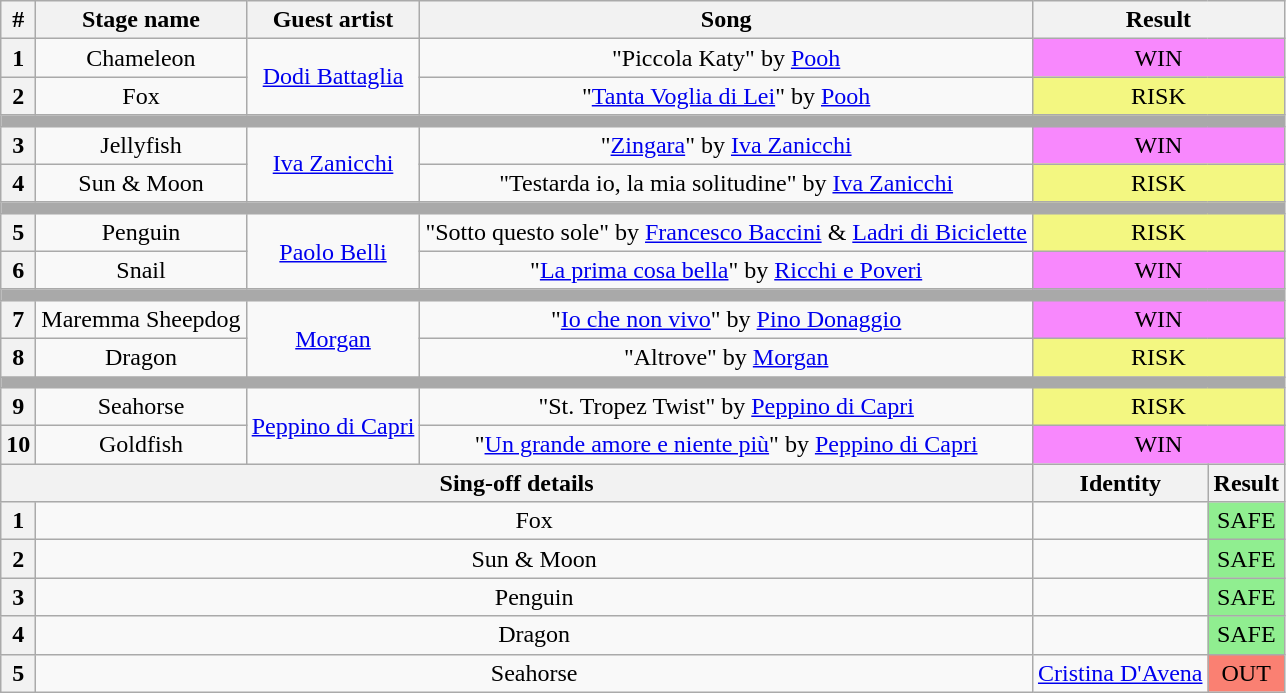<table class="wikitable plainrowheaders" style="text-align: center;">
<tr>
<th>#</th>
<th>Stage name</th>
<th>Guest artist</th>
<th>Song</th>
<th colspan=2>Result</th>
</tr>
<tr>
<th>1</th>
<td>Chameleon</td>
<td rowspan=2><a href='#'>Dodi Battaglia</a></td>
<td>"Piccola Katy" by <a href='#'>Pooh</a></td>
<td colspan="2" bgcolor=#F888FD>WIN</td>
</tr>
<tr>
<th>2</th>
<td>Fox</td>
<td>"<a href='#'>Tanta Voglia di Lei</a>" by <a href='#'>Pooh</a></td>
<td colspan="2" bgcolor="#F3F781">RISK</td>
</tr>
<tr>
<td colspan="6" style="background:darkgray"></td>
</tr>
<tr>
<th>3</th>
<td>Jellyfish</td>
<td rowspan=2><a href='#'>Iva Zanicchi</a></td>
<td>"<a href='#'>Zingara</a>" by <a href='#'>Iva Zanicchi</a></td>
<td colspan="2" bgcolor=#F888FD>WIN</td>
</tr>
<tr>
<th>4</th>
<td>Sun & Moon</td>
<td>"Testarda io, la mia solitudine" by <a href='#'>Iva Zanicchi</a></td>
<td colspan="2" bgcolor="#F3F781">RISK</td>
</tr>
<tr>
<td colspan="6" style="background:darkgray"></td>
</tr>
<tr>
<th>5</th>
<td>Penguin</td>
<td rowspan=2><a href='#'>Paolo Belli</a></td>
<td>"Sotto questo sole" by <a href='#'>Francesco Baccini</a> & <a href='#'>Ladri di Biciclette</a></td>
<td colspan="2" bgcolor="#F3F781">RISK</td>
</tr>
<tr>
<th>6</th>
<td>Snail</td>
<td>"<a href='#'>La prima cosa bella</a>" by <a href='#'>Ricchi e Poveri</a></td>
<td colspan="2" bgcolor=#F888FD>WIN</td>
</tr>
<tr>
<td colspan="6" style="background:darkgray"></td>
</tr>
<tr>
<th>7</th>
<td>Maremma Sheepdog</td>
<td rowspan=2><a href='#'>Morgan</a></td>
<td>"<a href='#'>Io che non vivo</a>" by <a href='#'>Pino Donaggio</a></td>
<td colspan="2" bgcolor=#F888FD>WIN</td>
</tr>
<tr>
<th>8</th>
<td>Dragon</td>
<td>"Altrove" by <a href='#'>Morgan</a></td>
<td colspan="2" bgcolor="#F3F781">RISK</td>
</tr>
<tr>
<td colspan="6" style="background:darkgray"></td>
</tr>
<tr>
<th>9</th>
<td>Seahorse</td>
<td rowspan=2><a href='#'>Peppino di Capri</a></td>
<td>"St. Tropez Twist" by <a href='#'>Peppino di Capri</a></td>
<td colspan="2" bgcolor="#F3F781">RISK</td>
</tr>
<tr>
<th>10</th>
<td>Goldfish</td>
<td>"<a href='#'>Un grande amore e niente più</a>" by <a href='#'>Peppino di Capri</a></td>
<td colspan="2" bgcolor=#F888FD>WIN</td>
</tr>
<tr>
<th colspan="4">Sing-off details</th>
<th>Identity</th>
<th>Result</th>
</tr>
<tr>
<th>1</th>
<td colspan="3">Fox</td>
<td></td>
<td bgcolor=lightgreen>SAFE</td>
</tr>
<tr>
<th>2</th>
<td colspan="3">Sun & Moon</td>
<td></td>
<td bgcolor=lightgreen>SAFE</td>
</tr>
<tr>
<th>3</th>
<td colspan="3">Penguin</td>
<td></td>
<td bgcolor=lightgreen>SAFE</td>
</tr>
<tr>
<th>4</th>
<td colspan="3">Dragon</td>
<td></td>
<td bgcolor=lightgreen>SAFE</td>
</tr>
<tr>
<th>5</th>
<td colspan="3">Seahorse</td>
<td><a href='#'>Cristina D'Avena</a></td>
<td bgcolor=salmon>OUT</td>
</tr>
</table>
